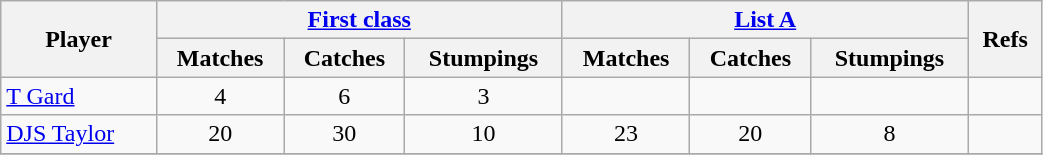<table class="wikitable" style="text-align:center; width:55%;">
<tr>
<th rowspan=2>Player</th>
<th colspan=3><a href='#'>First class</a></th>
<th colspan=3><a href='#'>List A</a></th>
<th rowspan=2>Refs</th>
</tr>
<tr>
<th>Matches</th>
<th>Catches</th>
<th>Stumpings</th>
<th>Matches</th>
<th>Catches</th>
<th>Stumpings</th>
</tr>
<tr>
<td align=left><a href='#'>T Gard</a></td>
<td>4</td>
<td>6</td>
<td>3</td>
<td></td>
<td></td>
<td></td>
<td></td>
</tr>
<tr>
<td align=left><a href='#'>DJS Taylor</a></td>
<td>20</td>
<td>30</td>
<td>10</td>
<td>23</td>
<td>20</td>
<td>8</td>
<td></td>
</tr>
<tr>
</tr>
</table>
